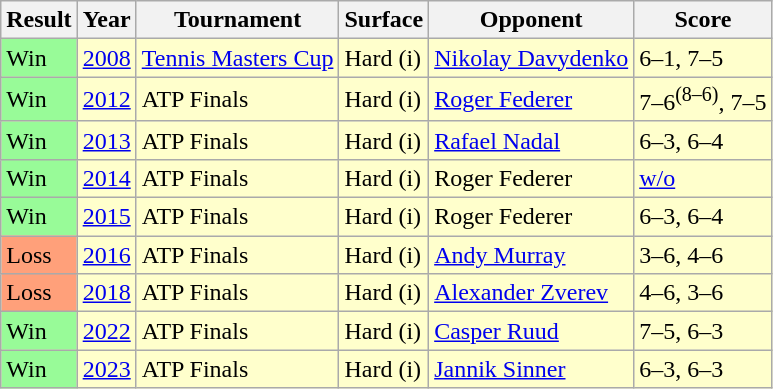<table class="sortable wikitable">
<tr>
<th>Result</th>
<th>Year</th>
<th>Tournament</th>
<th>Surface</th>
<th>Opponent</th>
<th class="unsortable">Score</th>
</tr>
<tr style="background:#FFFFCC">
<td bgcolor=98FB98>Win</td>
<td><a href='#'>2008</a></td>
<td><a href='#'>Tennis Masters Cup</a></td>
<td>Hard (i)</td>
<td> <a href='#'>Nikolay Davydenko</a></td>
<td>6–1, 7–5</td>
</tr>
<tr style="background:#FFFFCC">
<td bgcolor=98FB98>Win</td>
<td><a href='#'>2012</a></td>
<td>ATP Finals </td>
<td>Hard (i)</td>
<td> <a href='#'>Roger Federer</a></td>
<td>7–6<sup>(8–6)</sup>, 7–5</td>
</tr>
<tr style="background:#FFFFCC">
<td bgcolor=98FB98>Win</td>
<td><a href='#'>2013</a></td>
<td>ATP Finals </td>
<td>Hard (i)</td>
<td> <a href='#'>Rafael Nadal</a></td>
<td>6–3, 6–4</td>
</tr>
<tr style="background:#FFFFCC">
<td bgcolor=98fb98>Win</td>
<td><a href='#'>2014</a></td>
<td>ATP Finals </td>
<td>Hard (i)</td>
<td> Roger Federer</td>
<td><a href='#'>w/o</a></td>
</tr>
<tr style="background:#FFFFCC">
<td bgcolor=98fb98>Win</td>
<td><a href='#'>2015</a></td>
<td>ATP Finals </td>
<td>Hard (i)</td>
<td> Roger Federer</td>
<td>6–3, 6–4</td>
</tr>
<tr style="background:#FFFFCC">
<td bgcolor=FFA07A>Loss</td>
<td><a href='#'>2016</a></td>
<td>ATP Finals</td>
<td>Hard (i)</td>
<td> <a href='#'>Andy Murray</a></td>
<td>3–6, 4–6</td>
</tr>
<tr style="background:#FFFFCC">
<td bgcolor=FFA07A>Loss</td>
<td><a href='#'>2018</a></td>
<td>ATP Finals</td>
<td>Hard (i)</td>
<td> <a href='#'>Alexander Zverev</a></td>
<td>4–6, 3–6</td>
</tr>
<tr style="background:#FFFFCC">
<td bgcolor=98fb98>Win</td>
<td><a href='#'>2022</a></td>
<td>ATP Finals </td>
<td>Hard (i)</td>
<td> <a href='#'>Casper Ruud</a></td>
<td>7–5, 6–3</td>
</tr>
<tr style="background:#FFFFCC">
<td bgcolor=98fb98>Win</td>
<td><a href='#'>2023</a></td>
<td>ATP Finals </td>
<td>Hard (i)</td>
<td> <a href='#'>Jannik Sinner</a></td>
<td>6–3, 6–3</td>
</tr>
</table>
